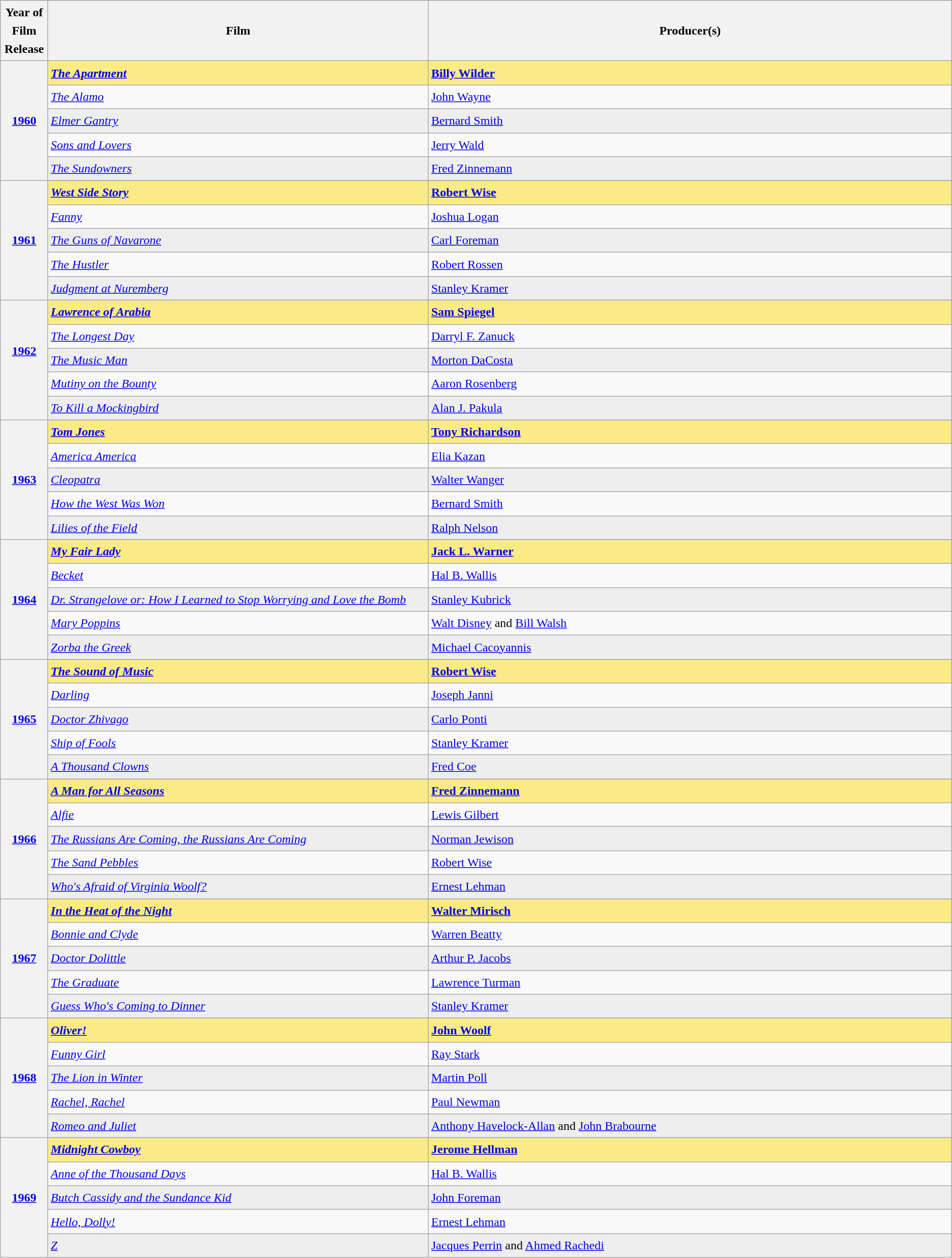<table class="wikitable sortable sticky-header" style="font-size:1.00em; line-height:1.5em;">
<tr bgcolor="#bebebe">
<th width="5%">Year of Film Release</th>
<th width="40%">Film</th>
<th width="55%">Producer(s)</th>
</tr>
<tr style="background:#FAEB86">
<th rowspan="5"><a href='#'>1960</a><br></th>
<td><strong><em><a href='#'>The Apartment</a></em></strong></td>
<td><strong><a href='#'>Billy Wilder</a></strong></td>
</tr>
<tr>
<td><em><a href='#'>The Alamo</a></em></td>
<td><a href='#'>John Wayne</a></td>
</tr>
<tr style="background:#eee;">
<td><em><a href='#'>Elmer Gantry</a></em></td>
<td><a href='#'>Bernard Smith</a></td>
</tr>
<tr>
<td><em><a href='#'>Sons and Lovers</a></em></td>
<td><a href='#'>Jerry Wald</a></td>
</tr>
<tr style="background:#eee;">
<td><em><a href='#'>The Sundowners</a></em></td>
<td><a href='#'>Fred Zinnemann</a></td>
</tr>
<tr>
<th rowspan="6" style="text-align:center"><a href='#'>1961</a><br></th>
</tr>
<tr style="background:#FAEB86">
<td><strong><em><a href='#'>West Side Story</a></em></strong></td>
<td><strong><a href='#'>Robert Wise</a></strong></td>
</tr>
<tr>
<td><em><a href='#'>Fanny</a></em></td>
<td><a href='#'>Joshua Logan</a></td>
</tr>
<tr style="background:#eee;">
<td><em><a href='#'>The Guns of Navarone</a></em></td>
<td><a href='#'>Carl Foreman</a></td>
</tr>
<tr>
<td><em><a href='#'>The Hustler</a></em></td>
<td><a href='#'>Robert Rossen</a></td>
</tr>
<tr style="background:#eee;">
<td><em><a href='#'>Judgment at Nuremberg</a></em></td>
<td><a href='#'>Stanley Kramer</a></td>
</tr>
<tr>
<th rowspan="6" style="text-align:center"><a href='#'>1962</a><br> <br></th>
</tr>
<tr style="background:#FAEB86">
<td><strong><em><a href='#'>Lawrence of Arabia</a></em></strong></td>
<td><strong><a href='#'>Sam Spiegel</a></strong></td>
</tr>
<tr>
<td><em><a href='#'>The Longest Day</a></em></td>
<td><a href='#'>Darryl F. Zanuck</a></td>
</tr>
<tr style="background:#eee;">
<td><em><a href='#'>The Music Man</a></em></td>
<td><a href='#'>Morton DaCosta</a></td>
</tr>
<tr>
<td><em><a href='#'>Mutiny on the Bounty</a></em></td>
<td><a href='#'>Aaron Rosenberg</a></td>
</tr>
<tr style="background:#eee;">
<td><em><a href='#'>To Kill a Mockingbird</a></em></td>
<td><a href='#'>Alan J. Pakula</a></td>
</tr>
<tr>
<th rowspan="6" style="text-align:center"><a href='#'>1963</a><br></th>
</tr>
<tr style="background:#FAEB86">
<td><strong><em><a href='#'>Tom Jones</a></em></strong></td>
<td><strong><a href='#'>Tony Richardson</a></strong></td>
</tr>
<tr>
<td><em><a href='#'>America America</a></em></td>
<td><a href='#'>Elia Kazan</a></td>
</tr>
<tr style="background:#eee;">
<td><em><a href='#'>Cleopatra</a></em></td>
<td><a href='#'>Walter Wanger</a></td>
</tr>
<tr>
<td><em><a href='#'>How the West Was Won</a></em></td>
<td><a href='#'>Bernard Smith</a></td>
</tr>
<tr style="background:#eee;">
<td><em><a href='#'>Lilies of the Field</a></em></td>
<td><a href='#'>Ralph Nelson</a></td>
</tr>
<tr>
<th rowspan="6" style="text-align:center"><a href='#'>1964</a><br></th>
</tr>
<tr style="background:#FAEB86">
<td><strong><em><a href='#'>My Fair Lady</a></em></strong></td>
<td><strong><a href='#'>Jack L. Warner</a></strong></td>
</tr>
<tr>
<td><em><a href='#'>Becket</a></em></td>
<td><a href='#'>Hal B. Wallis</a></td>
</tr>
<tr style="background:#eee;">
<td><em><a href='#'>Dr. Strangelove or: How I Learned to Stop Worrying and Love the Bomb</a></em></td>
<td><a href='#'>Stanley Kubrick</a></td>
</tr>
<tr>
<td><em><a href='#'>Mary Poppins</a></em></td>
<td><a href='#'>Walt Disney</a> and <a href='#'>Bill Walsh</a></td>
</tr>
<tr style="background:#eee;">
<td><em><a href='#'>Zorba the Greek</a></em></td>
<td><a href='#'>Michael Cacoyannis</a></td>
</tr>
<tr>
<th rowspan="6" style="text-align:center"><a href='#'>1965</a><br></th>
</tr>
<tr style="background:#FAEB86">
<td><strong><em><a href='#'>The Sound of Music</a></em></strong></td>
<td><strong><a href='#'>Robert Wise</a></strong></td>
</tr>
<tr>
<td><em><a href='#'>Darling</a></em></td>
<td><a href='#'>Joseph Janni</a></td>
</tr>
<tr style="background:#eee;">
<td><em><a href='#'>Doctor Zhivago</a></em></td>
<td><a href='#'>Carlo Ponti</a></td>
</tr>
<tr>
<td><em><a href='#'>Ship of Fools</a></em></td>
<td><a href='#'>Stanley Kramer</a></td>
</tr>
<tr style="background:#eee;">
<td><em><a href='#'>A Thousand Clowns</a></em></td>
<td><a href='#'>Fred Coe</a></td>
</tr>
<tr>
<th rowspan="6" style="text-align:center"><a href='#'>1966</a><br></th>
</tr>
<tr style="background:#FAEB86">
<td><strong><em><a href='#'>A Man for All Seasons</a></em></strong></td>
<td><strong><a href='#'>Fred Zinnemann</a></strong></td>
</tr>
<tr>
<td><em><a href='#'>Alfie</a></em></td>
<td><a href='#'>Lewis Gilbert</a></td>
</tr>
<tr style="background:#eee;">
<td><em><a href='#'>The Russians Are Coming, the Russians Are Coming</a></em></td>
<td><a href='#'>Norman Jewison</a></td>
</tr>
<tr>
<td><em><a href='#'>The Sand Pebbles</a></em></td>
<td><a href='#'>Robert Wise</a></td>
</tr>
<tr style="background:#eee;">
<td><em><a href='#'>Who's Afraid of Virginia Woolf?</a></em></td>
<td><a href='#'>Ernest Lehman</a></td>
</tr>
<tr>
<th rowspan="6" style="text-align:center"><a href='#'>1967</a><br></th>
</tr>
<tr style="background:#FAEB86">
<td><strong><em><a href='#'>In the Heat of the Night</a></em></strong></td>
<td><strong><a href='#'>Walter Mirisch</a></strong></td>
</tr>
<tr>
<td><em><a href='#'>Bonnie and Clyde</a></em></td>
<td><a href='#'>Warren Beatty</a></td>
</tr>
<tr style="background:#eee;">
<td><em><a href='#'>Doctor Dolittle</a></em></td>
<td><a href='#'>Arthur P. Jacobs</a></td>
</tr>
<tr>
<td><em><a href='#'>The Graduate</a></em></td>
<td><a href='#'>Lawrence Turman</a></td>
</tr>
<tr style="background:#eee;">
<td><em><a href='#'>Guess Who's Coming to Dinner</a></em></td>
<td><a href='#'>Stanley Kramer</a></td>
</tr>
<tr>
<th rowspan="6" style="text-align:center"><a href='#'>1968</a><br></th>
</tr>
<tr style="background:#FAEB86">
<td><strong><em><a href='#'>Oliver!</a></em></strong></td>
<td><strong><a href='#'>John Woolf</a></strong></td>
</tr>
<tr>
<td><em><a href='#'>Funny Girl</a></em></td>
<td><a href='#'>Ray Stark</a></td>
</tr>
<tr style="background:#eee;">
<td><em><a href='#'>The Lion in Winter</a></em></td>
<td><a href='#'>Martin Poll</a></td>
</tr>
<tr>
<td><em><a href='#'>Rachel, Rachel</a></em></td>
<td><a href='#'>Paul Newman</a></td>
</tr>
<tr style="background:#eee;">
<td><em><a href='#'>Romeo and Juliet</a></em></td>
<td><a href='#'>Anthony Havelock-Allan</a> and <a href='#'>John Brabourne</a></td>
</tr>
<tr>
<th rowspan="6" style="text-align:center"><a href='#'>1969</a><br></th>
</tr>
<tr style="background:#FAEB86">
<td><strong><em><a href='#'>Midnight Cowboy</a></em></strong></td>
<td><strong><a href='#'>Jerome Hellman</a></strong></td>
</tr>
<tr>
<td><em><a href='#'>Anne of the Thousand Days</a></em></td>
<td><a href='#'>Hal B. Wallis</a></td>
</tr>
<tr style="background:#eee;">
<td><em><a href='#'>Butch Cassidy and the Sundance Kid</a></em></td>
<td><a href='#'>John Foreman</a></td>
</tr>
<tr>
<td><em><a href='#'>Hello, Dolly!</a></em></td>
<td><a href='#'>Ernest Lehman</a></td>
</tr>
<tr style="background:#eee;">
<td><em><a href='#'>Z</a></em></td>
<td><a href='#'>Jacques Perrin</a> and <a href='#'>Ahmed Rachedi</a></td>
</tr>
</table>
